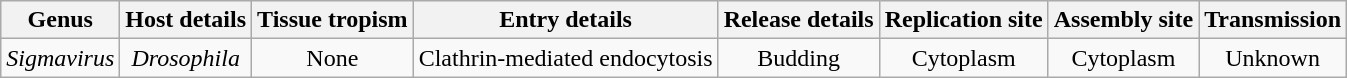<table class="wikitable sortable" style="text-align:center">
<tr>
<th>Genus</th>
<th>Host details</th>
<th>Tissue tropism</th>
<th>Entry details</th>
<th>Release details</th>
<th>Replication site</th>
<th>Assembly site</th>
<th>Transmission</th>
</tr>
<tr>
<td><em>Sigmavirus</em></td>
<td><em>Drosophila</em></td>
<td>None</td>
<td>Clathrin-mediated endocytosis</td>
<td>Budding</td>
<td>Cytoplasm</td>
<td>Cytoplasm</td>
<td>Unknown</td>
</tr>
</table>
